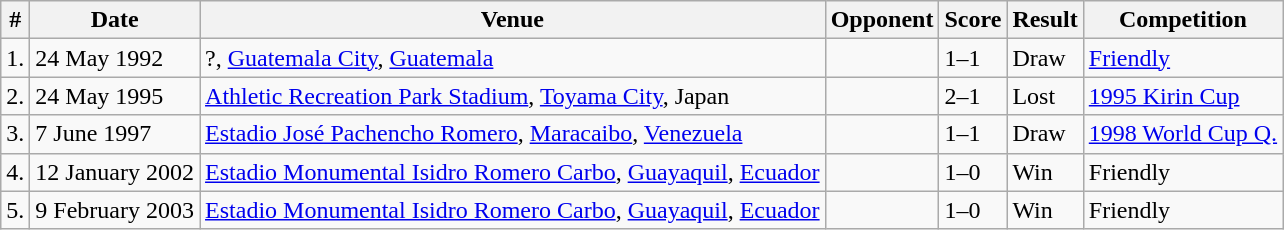<table class="wikitable">
<tr>
<th>#</th>
<th>Date</th>
<th>Venue</th>
<th>Opponent</th>
<th>Score</th>
<th>Result</th>
<th>Competition</th>
</tr>
<tr>
<td>1.</td>
<td>24 May 1992</td>
<td>?, <a href='#'>Guatemala City</a>, <a href='#'>Guatemala</a></td>
<td></td>
<td>1–1</td>
<td>Draw</td>
<td><a href='#'>Friendly</a></td>
</tr>
<tr>
<td>2.</td>
<td>24 May 1995</td>
<td><a href='#'>Athletic Recreation Park Stadium</a>, <a href='#'>Toyama City</a>, Japan</td>
<td></td>
<td>2–1</td>
<td>Lost</td>
<td><a href='#'>1995 Kirin Cup</a></td>
</tr>
<tr>
<td>3.</td>
<td>7 June 1997</td>
<td><a href='#'>Estadio José Pachencho Romero</a>, <a href='#'>Maracaibo</a>, <a href='#'>Venezuela</a></td>
<td></td>
<td>1–1</td>
<td>Draw</td>
<td><a href='#'>1998 World Cup Q.</a></td>
</tr>
<tr>
<td>4.</td>
<td>12 January 2002</td>
<td><a href='#'>Estadio Monumental Isidro Romero Carbo</a>, <a href='#'>Guayaquil</a>, <a href='#'>Ecuador</a></td>
<td></td>
<td>1–0</td>
<td>Win</td>
<td>Friendly</td>
</tr>
<tr>
<td>5.</td>
<td>9 February 2003</td>
<td><a href='#'>Estadio Monumental Isidro Romero Carbo</a>, <a href='#'>Guayaquil</a>, <a href='#'>Ecuador</a></td>
<td></td>
<td>1–0</td>
<td>Win</td>
<td>Friendly</td>
</tr>
</table>
